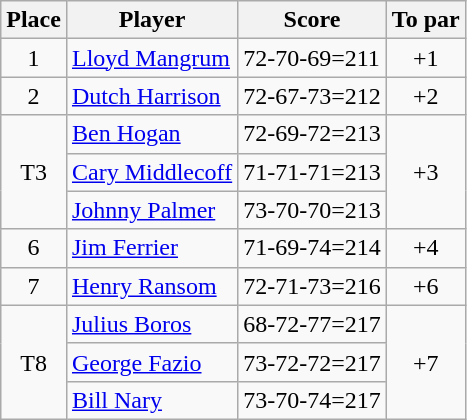<table class=wikitable>
<tr>
<th>Place</th>
<th>Player</th>
<th>Score</th>
<th>To par</th>
</tr>
<tr>
<td align=center>1</td>
<td> <a href='#'>Lloyd Mangrum</a></td>
<td>72-70-69=211</td>
<td align=center>+1</td>
</tr>
<tr>
<td align=center>2</td>
<td> <a href='#'>Dutch Harrison</a></td>
<td>72-67-73=212</td>
<td align=center>+2</td>
</tr>
<tr>
<td rowspan=3 align=center>T3</td>
<td> <a href='#'>Ben Hogan</a></td>
<td>72-69-72=213</td>
<td rowspan=3 align=center>+3</td>
</tr>
<tr>
<td> <a href='#'>Cary Middlecoff</a></td>
<td>71-71-71=213</td>
</tr>
<tr>
<td> <a href='#'>Johnny Palmer</a></td>
<td>73-70-70=213</td>
</tr>
<tr>
<td align=center>6</td>
<td> <a href='#'>Jim Ferrier</a></td>
<td>71-69-74=214</td>
<td align=center>+4</td>
</tr>
<tr>
<td align=center>7</td>
<td> <a href='#'>Henry Ransom</a></td>
<td>72-71-73=216</td>
<td align=center>+6</td>
</tr>
<tr>
<td rowspan=3 align=center>T8</td>
<td> <a href='#'>Julius Boros</a></td>
<td>68-72-77=217</td>
<td rowspan=3 align=center>+7</td>
</tr>
<tr>
<td> <a href='#'>George Fazio</a></td>
<td>73-72-72=217</td>
</tr>
<tr>
<td> <a href='#'>Bill Nary</a></td>
<td>73-70-74=217</td>
</tr>
</table>
